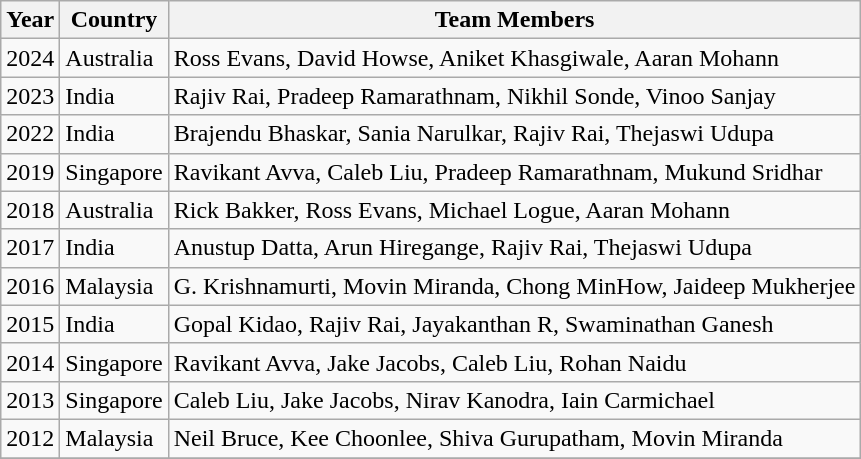<table class="wikitable" border="1">
<tr>
<th>Year</th>
<th>Country</th>
<th>Team Members</th>
</tr>
<tr>
<td>2024</td>
<td> Australia</td>
<td>Ross Evans, David Howse, Aniket Khasgiwale, Aaran Mohann</td>
</tr>
<tr>
<td>2023</td>
<td> India</td>
<td>Rajiv Rai, Pradeep Ramarathnam, Nikhil Sonde, Vinoo Sanjay</td>
</tr>
<tr>
<td>2022</td>
<td> India</td>
<td>Brajendu Bhaskar, Sania Narulkar, Rajiv Rai, Thejaswi Udupa</td>
</tr>
<tr>
<td>2019</td>
<td> Singapore</td>
<td>Ravikant Avva, Caleb Liu, Pradeep Ramarathnam, Mukund Sridhar</td>
</tr>
<tr>
<td>2018</td>
<td> Australia</td>
<td>Rick Bakker, Ross Evans, Michael Logue, Aaran Mohann</td>
</tr>
<tr>
<td>2017</td>
<td> India</td>
<td>Anustup Datta, Arun Hiregange, Rajiv Rai, Thejaswi Udupa</td>
</tr>
<tr>
<td>2016</td>
<td> Malaysia</td>
<td>G. Krishnamurti, Movin Miranda, Chong MinHow, Jaideep Mukherjee</td>
</tr>
<tr>
<td>2015</td>
<td> India</td>
<td>Gopal Kidao, Rajiv Rai, Jayakanthan R, Swaminathan Ganesh</td>
</tr>
<tr>
<td>2014</td>
<td> Singapore</td>
<td>Ravikant Avva, Jake Jacobs, Caleb Liu, Rohan Naidu</td>
</tr>
<tr>
<td>2013</td>
<td> Singapore</td>
<td>Caleb Liu, Jake Jacobs, Nirav Kanodra, Iain Carmichael</td>
</tr>
<tr>
<td>2012</td>
<td> Malaysia</td>
<td>Neil Bruce, Kee Choonlee, Shiva Gurupatham, Movin Miranda</td>
</tr>
<tr>
</tr>
</table>
